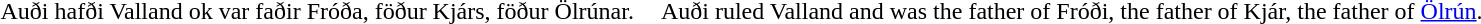<table>
<tr>
<td style="padding-right:0.5em"><br>Auði hafði Valland ok var faðir Fróða, föður Kjárs, föður Ölrúnar.</td>
<td style="padding-left:0.5em"><br>Auði ruled Valland and was the father of Fróði, the father of Kjár, the father of <a href='#'>Ölrún</a>.</td>
<td></td>
</tr>
</table>
